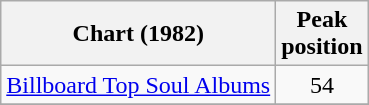<table class="wikitable">
<tr>
<th>Chart (1982)</th>
<th>Peak<br>position</th>
</tr>
<tr>
<td><a href='#'>Billboard Top Soul Albums</a></td>
<td align=center>54</td>
</tr>
<tr>
</tr>
</table>
